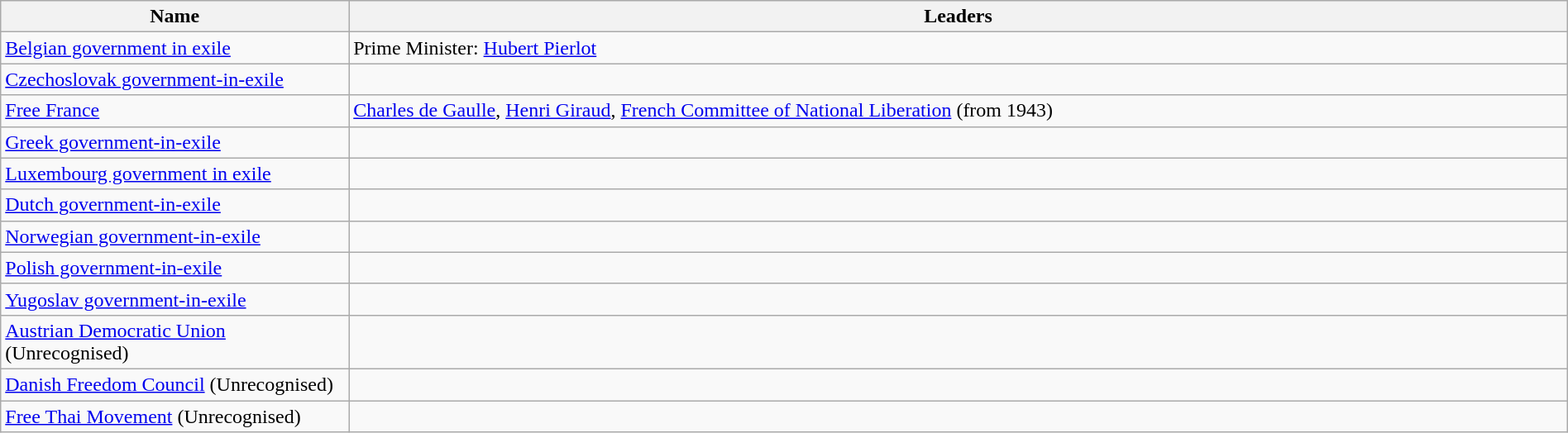<table class="sortable wikitable" style="width: 100%">
<tr>
<th style="width:20%;" class="unsortable">Name</th>
<th style="width:70%;" class="unsortable">Leaders</th>
</tr>
<tr>
<td> <a href='#'>Belgian government in exile</a></td>
<td>Prime Minister: <a href='#'>Hubert Pierlot</a></td>
</tr>
<tr>
<td> <a href='#'>Czechoslovak government-in-exile</a></td>
<td></td>
</tr>
<tr>
<td> <a href='#'>Free France</a></td>
<td><a href='#'>Charles de Gaulle</a>, <a href='#'>Henri Giraud</a>, <a href='#'>French Committee of National Liberation</a> (from 1943)</td>
</tr>
<tr>
<td> <a href='#'>Greek government-in-exile</a></td>
<td></td>
</tr>
<tr>
<td> <a href='#'>Luxembourg government in exile</a></td>
<td></td>
</tr>
<tr>
<td> <a href='#'>Dutch government-in-exile</a></td>
<td></td>
</tr>
<tr>
<td> <a href='#'>Norwegian government-in-exile</a></td>
<td></td>
</tr>
<tr>
<td> <a href='#'>Polish government-in-exile</a></td>
<td></td>
</tr>
<tr>
<td> <a href='#'>Yugoslav government-in-exile</a></td>
<td></td>
</tr>
<tr>
<td> <a href='#'>Austrian Democratic Union</a> (Unrecognised)</td>
<td></td>
</tr>
<tr>
<td> <a href='#'>Danish Freedom Council</a> (Unrecognised)</td>
<td></td>
</tr>
<tr>
<td> <a href='#'>Free Thai Movement</a> (Unrecognised)</td>
<td></td>
</tr>
</table>
